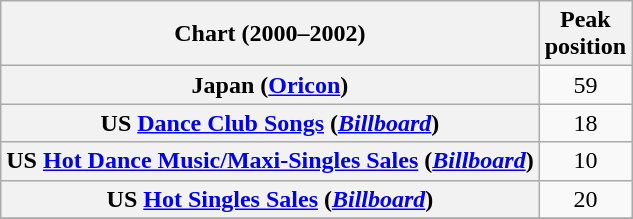<table class="wikitable sortable plainrowheaders">
<tr>
<th>Chart (2000–2002)</th>
<th>Peak<br>position</th>
</tr>
<tr>
<th scope="row">Japan (<a href='#'>Oricon</a>)</th>
<td align="center">59</td>
</tr>
<tr>
<th scope="row">US <a href='#'>Dance Club Songs</a> (<em><a href='#'>Billboard</a></em>)</th>
<td align="center">18</td>
</tr>
<tr>
<th scope="row">US <a href='#'>Hot Dance Music/Maxi-Singles Sales</a> (<em><a href='#'>Billboard</a></em>)</th>
<td align="center">10</td>
</tr>
<tr>
<th scope="row">US <a href='#'>Hot Singles Sales</a> (<em><a href='#'>Billboard</a></em>)</th>
<td align="center">20</td>
</tr>
<tr>
</tr>
</table>
